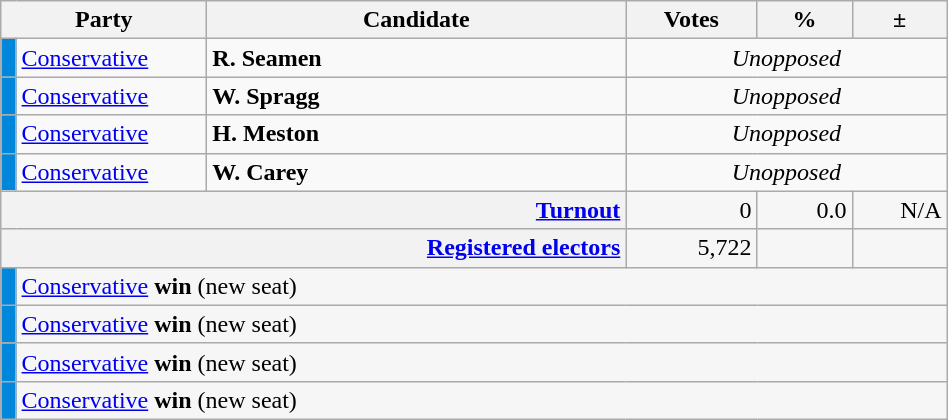<table class=wikitable>
<tr>
<th scope="col" colspan="2" style="width: 130px">Party</th>
<th scope="col" style="width: 17em">Candidate</th>
<th scope="col" style="width: 5em">Votes</th>
<th scope="col" style="width: 3.5em">%</th>
<th scope="col" style="width: 3.5em">±</th>
</tr>
<tr>
<td style="background:#0087DC;"></td>
<td><a href='#'>Conservative</a></td>
<td><strong>R. Seamen</strong></td>
<td style="text-align: center; "colspan="3"><em>Unopposed</em></td>
</tr>
<tr>
<td style="background:#0087DC;"></td>
<td><a href='#'>Conservative</a></td>
<td><strong>W. Spragg</strong></td>
<td style="text-align: center; "colspan="3"><em>Unopposed</em></td>
</tr>
<tr>
<td style="background:#0087DC;"></td>
<td><a href='#'>Conservative</a></td>
<td><strong>H. Meston</strong></td>
<td style="text-align: center; "colspan="3"><em>Unopposed</em></td>
</tr>
<tr>
<td style="background:#0087DC;"></td>
<td><a href='#'>Conservative</a></td>
<td><strong>W. Carey</strong></td>
<td style="text-align: center; "colspan="3"><em>Unopposed</em></td>
</tr>
<tr style="background-color:#F6F6F6">
<th colspan="3" style="text-align: right; margin-right: 0.5em"><a href='#'>Turnout</a></th>
<td style="text-align: right; margin-right: 0.5em">0</td>
<td style="text-align: right; margin-right: 0.5em">0.0</td>
<td style="text-align: right; margin-right: 0.5em">N/A</td>
</tr>
<tr style="background-color:#F6F6F6;">
<th colspan="3" style="text-align:right;"><a href='#'>Registered electors</a></th>
<td style="text-align:right; margin-right:0.5em">5,722</td>
<td></td>
<td></td>
</tr>
<tr style="background-color:#F6F6F6">
<td style="background:#0087DC;"></td>
<td colspan="5"><a href='#'>Conservative</a> <strong>win</strong> (new seat)</td>
</tr>
<tr style="background-color:#F6F6F6">
<td style="background:#0087DC;"></td>
<td colspan="5"><a href='#'>Conservative</a> <strong>win</strong> (new seat)</td>
</tr>
<tr style="background-color:#F6F6F6">
<td style="background:#0087DC;"></td>
<td colspan="5"><a href='#'>Conservative</a> <strong>win</strong> (new seat)</td>
</tr>
<tr style="background-color:#F6F6F6">
<td style="background:#0087DC;"></td>
<td colspan="5"><a href='#'>Conservative</a> <strong>win</strong> (new seat)</td>
</tr>
</table>
